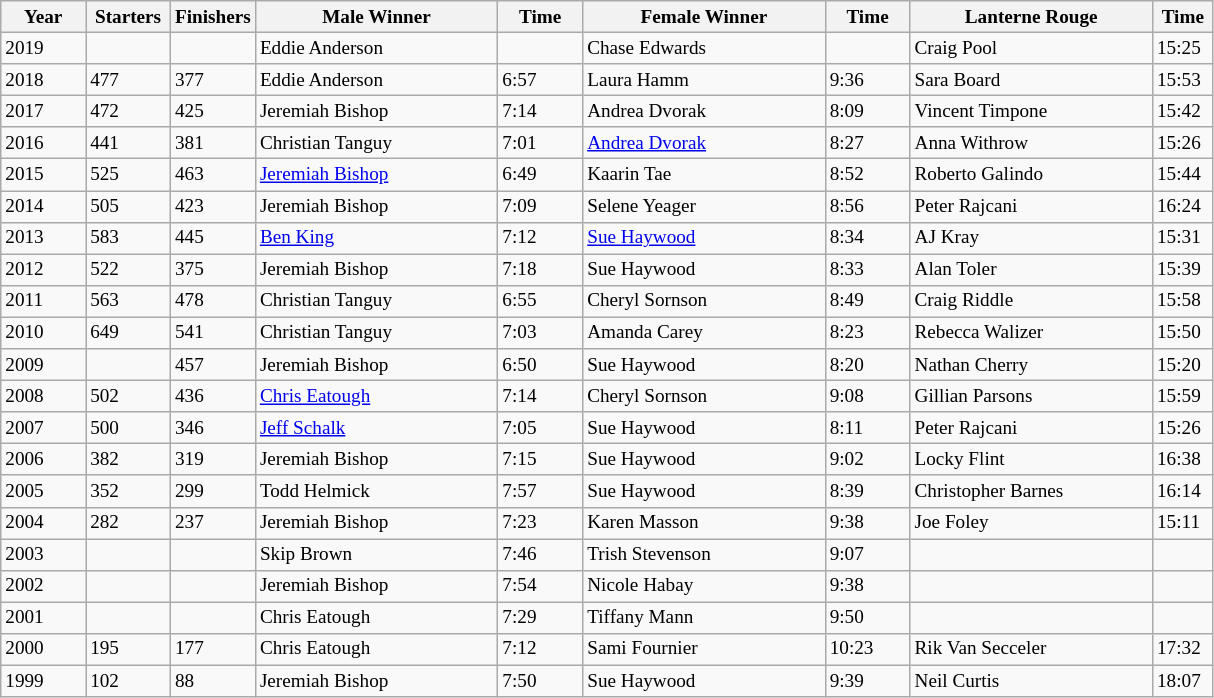<table class="wikitable sortable" width:50%; style="font-size:80%; "background:yellow;>
<tr>
<th style="width:7%;">Year</th>
<th style="width:7%;">Starters</th>
<th style="width:7%;">Finishers</th>
<th style="width:20%;">Male Winner</th>
<th style="width:7%;" data-sort-type="time">Time</th>
<th style="width:20%;">Female Winner</th>
<th style="width:7%;" data-sort-type="time">Time</th>
<th style="width:20%;">Lanterne Rouge</th>
<th style="width:7%;" data-sort-type="time">Time</th>
</tr>
<tr>
<td>2019</td>
<td></td>
<td></td>
<td>Eddie Anderson</td>
<td></td>
<td>Chase Edwards</td>
<td></td>
<td>Craig Pool</td>
<td>15:25</td>
</tr>
<tr>
<td>2018</td>
<td>477</td>
<td>377</td>
<td>Eddie Anderson</td>
<td>6:57</td>
<td>Laura Hamm</td>
<td>9:36</td>
<td>Sara Board</td>
<td>15:53</td>
</tr>
<tr>
<td>2017</td>
<td>472</td>
<td>425</td>
<td>Jeremiah Bishop</td>
<td>7:14</td>
<td>Andrea Dvorak</td>
<td>8:09</td>
<td>Vincent Timpone</td>
<td>15:42</td>
</tr>
<tr>
<td>2016</td>
<td>441</td>
<td>381</td>
<td>Christian Tanguy</td>
<td>7:01</td>
<td><a href='#'>Andrea Dvorak</a></td>
<td>8:27</td>
<td>Anna Withrow</td>
<td>15:26</td>
</tr>
<tr>
<td>2015</td>
<td>525</td>
<td>463</td>
<td><a href='#'>Jeremiah Bishop</a></td>
<td>6:49</td>
<td>Kaarin Tae</td>
<td>8:52</td>
<td>Roberto Galindo</td>
<td>15:44</td>
</tr>
<tr>
<td>2014</td>
<td>505</td>
<td>423</td>
<td>Jeremiah Bishop</td>
<td>7:09</td>
<td>Selene Yeager</td>
<td>8:56</td>
<td>Peter Rajcani</td>
<td>16:24</td>
</tr>
<tr>
<td>2013</td>
<td>583</td>
<td>445</td>
<td><a href='#'>Ben King</a></td>
<td>7:12</td>
<td><a href='#'>Sue Haywood</a></td>
<td>8:34</td>
<td>AJ Kray</td>
<td>15:31</td>
</tr>
<tr>
<td>2012</td>
<td>522</td>
<td>375</td>
<td>Jeremiah Bishop</td>
<td>7:18</td>
<td>Sue Haywood</td>
<td>8:33</td>
<td>Alan Toler</td>
<td>15:39</td>
</tr>
<tr>
<td>2011</td>
<td>563</td>
<td>478</td>
<td>Christian Tanguy</td>
<td>6:55</td>
<td>Cheryl Sornson</td>
<td>8:49</td>
<td>Craig Riddle</td>
<td>15:58</td>
</tr>
<tr>
<td>2010</td>
<td>649</td>
<td>541</td>
<td>Christian Tanguy</td>
<td>7:03</td>
<td>Amanda Carey</td>
<td>8:23</td>
<td>Rebecca Walizer</td>
<td>15:50</td>
</tr>
<tr>
<td>2009</td>
<td></td>
<td>457</td>
<td>Jeremiah Bishop</td>
<td>6:50</td>
<td>Sue Haywood</td>
<td>8:20</td>
<td>Nathan Cherry</td>
<td>15:20</td>
</tr>
<tr>
<td>2008</td>
<td>502</td>
<td>436</td>
<td><a href='#'>Chris Eatough</a></td>
<td>7:14</td>
<td>Cheryl Sornson</td>
<td>9:08</td>
<td>Gillian Parsons</td>
<td>15:59</td>
</tr>
<tr>
<td>2007</td>
<td>500</td>
<td>346</td>
<td><a href='#'>Jeff Schalk</a></td>
<td>7:05</td>
<td>Sue Haywood</td>
<td>8:11</td>
<td>Peter Rajcani</td>
<td>15:26</td>
</tr>
<tr>
<td>2006</td>
<td>382</td>
<td>319</td>
<td>Jeremiah Bishop</td>
<td>7:15</td>
<td>Sue Haywood</td>
<td>9:02</td>
<td>Locky Flint</td>
<td>16:38</td>
</tr>
<tr>
<td>2005</td>
<td>352</td>
<td>299</td>
<td>Todd Helmick</td>
<td>7:57</td>
<td>Sue Haywood</td>
<td>8:39</td>
<td>Christopher Barnes</td>
<td>16:14</td>
</tr>
<tr>
<td>2004</td>
<td>282</td>
<td>237</td>
<td>Jeremiah Bishop</td>
<td>7:23</td>
<td>Karen Masson</td>
<td>9:38</td>
<td>Joe Foley</td>
<td>15:11</td>
</tr>
<tr>
<td>2003</td>
<td></td>
<td></td>
<td>Skip Brown</td>
<td>7:46</td>
<td>Trish Stevenson</td>
<td>9:07</td>
<td></td>
<td></td>
</tr>
<tr>
<td>2002</td>
<td></td>
<td></td>
<td>Jeremiah Bishop</td>
<td>7:54</td>
<td>Nicole Habay</td>
<td>9:38</td>
<td></td>
<td></td>
</tr>
<tr>
<td>2001</td>
<td></td>
<td></td>
<td>Chris Eatough</td>
<td>7:29</td>
<td>Tiffany Mann</td>
<td>9:50</td>
<td></td>
<td></td>
</tr>
<tr>
<td>2000</td>
<td>195</td>
<td>177</td>
<td>Chris Eatough</td>
<td>7:12</td>
<td>Sami Fournier</td>
<td>10:23</td>
<td>Rik Van Secceler</td>
<td>17:32</td>
</tr>
<tr>
<td>1999</td>
<td>102</td>
<td>88</td>
<td>Jeremiah Bishop</td>
<td>7:50</td>
<td>Sue Haywood</td>
<td>9:39</td>
<td>Neil Curtis</td>
<td>18:07</td>
</tr>
</table>
